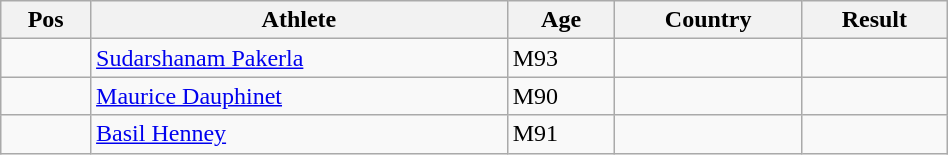<table class="wikitable"  style="text-align:center; width:50%;">
<tr>
<th>Pos</th>
<th>Athlete</th>
<th>Age</th>
<th>Country</th>
<th>Result</th>
</tr>
<tr>
<td align=center></td>
<td align=left><a href='#'>Sudarshanam Pakerla</a></td>
<td align=left>M93</td>
<td align=left></td>
<td></td>
</tr>
<tr>
<td align=center></td>
<td align=left><a href='#'>Maurice Dauphinet</a></td>
<td align=left>M90</td>
<td align=left></td>
<td></td>
</tr>
<tr>
<td align=center></td>
<td align=left><a href='#'>Basil Henney</a></td>
<td align=left>M91</td>
<td align=left></td>
<td></td>
</tr>
</table>
